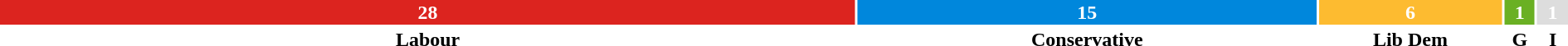<table style="width:100%; text-align:center;">
<tr style="color:white;">
<td style="background:#DC241F; width:54.90%;"><strong>28</strong></td>
<td style="background:#0087DC; width:29.41%;"><strong>15</strong></td>
<td style="background:#FDBB30; width:11.76%;"><strong>6</strong></td>
<td style="background:#6ab023; width:1.96%;"><strong>1</strong></td>
<td style="background:#DDDDDD; width:1.96%;"><strong>1</strong></td>
</tr>
<tr>
<td><span><strong>Labour</strong></span></td>
<td><span><strong>Conservative</strong></span></td>
<td><span><strong>Lib Dem</strong></span></td>
<td><span><strong>G</strong></span></td>
<td><span><strong>I</strong></span></td>
</tr>
</table>
